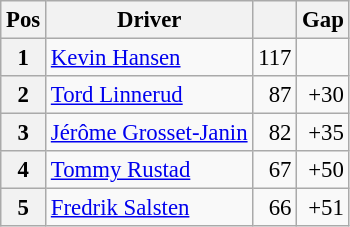<table class="wikitable" style="font-size: 95%;">
<tr>
<th>Pos</th>
<th>Driver</th>
<th></th>
<th>Gap</th>
</tr>
<tr>
<th>1</th>
<td> <a href='#'>Kevin Hansen</a></td>
<td align="right">117</td>
<td align="right"></td>
</tr>
<tr>
<th>2</th>
<td> <a href='#'>Tord Linnerud</a></td>
<td align="right">87</td>
<td align="right">+30</td>
</tr>
<tr>
<th>3</th>
<td> <a href='#'>Jérôme Grosset-Janin</a></td>
<td align="right">82</td>
<td align="right">+35</td>
</tr>
<tr>
<th>4</th>
<td> <a href='#'>Tommy Rustad</a></td>
<td align="right">67</td>
<td align="right">+50</td>
</tr>
<tr>
<th>5</th>
<td> <a href='#'>Fredrik Salsten</a></td>
<td align="right">66</td>
<td align="right">+51</td>
</tr>
</table>
